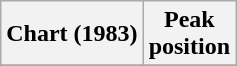<table class="wikitable plainrowheaders" style="text-align:center">
<tr>
<th scope="col">Chart (1983)</th>
<th scope="col">Peak<br>position</th>
</tr>
<tr>
</tr>
</table>
